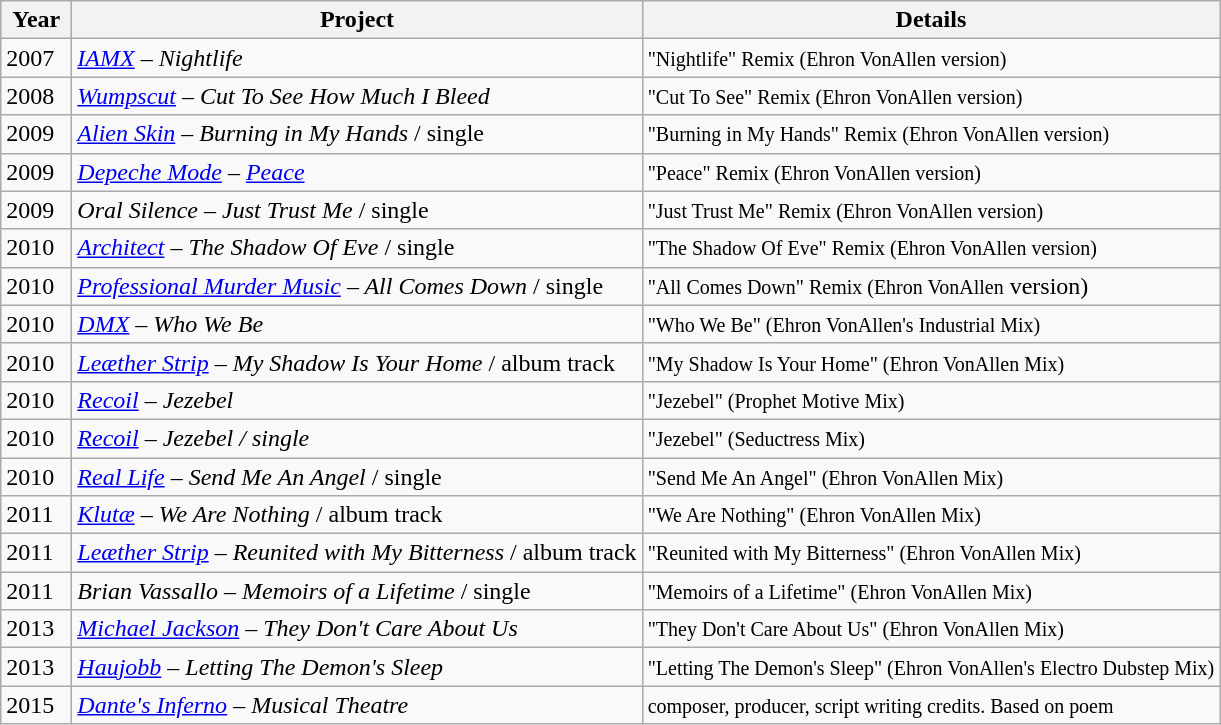<table class="wikitable">
<tr>
<th align="left" valign="top" width="40">Year</th>
<th align="left" valign="top">Project</th>
<th align="left" valign="top">Details</th>
</tr>
<tr>
<td align="left" valign="top">2007</td>
<td align="left" valign="top"><em><a href='#'>IAMX</a> – Nightlife</em></td>
<td align="left" valign="top"><small>"Nightlife" Remix (Ehron VonAllen version)</small></td>
</tr>
<tr>
<td align="left" valign="top">2008</td>
<td align="left" valign="top"><em><a href='#'>Wumpscut</a> – Cut To See How Much I Bleed</em></td>
<td align="left" valign="top"><small>"Cut To See" Remix (Ehron VonAllen version)</small></td>
</tr>
<tr>
<td align="left" valign="top">2009</td>
<td align="left" valign="top"><em><a href='#'>Alien Skin</a> – Burning in My Hands</em> / single</td>
<td align="left" valign="top"><small>"Burning in My Hands" Remix (Ehron VonAllen version)</small></td>
</tr>
<tr>
<td align="left" valign="top">2009</td>
<td align="left" valign="top"><em><a href='#'>Depeche Mode</a> – <a href='#'>Peace</a></em></td>
<td align="left" valign="top"><small>"Peace" Remix (Ehron VonAllen version)</small></td>
</tr>
<tr>
<td align="left" valign="top">2009</td>
<td align="left" valign="top"><em>Oral Silence – Just Trust Me</em> / single</td>
<td align="left" valign="top"><small>"Just Trust Me" Remix (Ehron VonAllen version)</small></td>
</tr>
<tr>
<td align="left" valign="top">2010</td>
<td align="left" valign="top"><em><a href='#'>Architect</a> – The Shadow Of Eve</em> / single</td>
<td align="left" valign="top"><small>"The Shadow Of Eve" Remix (Ehron VonAllen version)</small></td>
</tr>
<tr>
<td align="left" valign="top">2010</td>
<td align="left" valign="top"><em><a href='#'>Professional Murder Music</a> – All Comes Down</em> / single</td>
<td align="left" valign="top"><small>"All Comes Down" Remix (Ehron VonAllen</small> version)</td>
</tr>
<tr>
<td align="left" valign="top">2010</td>
<td align="left" valign="top"><em><a href='#'>DMX</a> – Who We Be</em></td>
<td align="left" valign="top"><small>"Who We Be" (Ehron VonAllen's Industrial Mix)</small></td>
</tr>
<tr>
<td align="left" valign="top">2010</td>
<td align="left" valign="top"><em><a href='#'>Leæther Strip</a> – My Shadow Is Your Home</em> / album track</td>
<td align="left" valign="top"><small>"My Shadow Is Your Home" (Ehron VonAllen Mix)</small></td>
</tr>
<tr>
<td align="left" valign="top">2010</td>
<td align="left" valign="top"><em><a href='#'>Recoil</a> – Jezebel</em></td>
<td align="left" valign="top"><small>"Jezebel" (Prophet Motive Mix)</small></td>
</tr>
<tr>
<td align="left" valign="top">2010</td>
<td align="left" valign="top"><em><a href='#'>Recoil</a> – Jezebel / single</em></td>
<td align="left" valign="top"><small>"Jezebel" (Seductress Mix)</small></td>
</tr>
<tr>
<td align="left" valign="top">2010</td>
<td align="left" valign="top"><em><a href='#'>Real Life</a> – Send Me An Angel</em> / single</td>
<td align="left" valign="top"><small>"Send Me An Angel" (Ehron VonAllen Mix)</small></td>
</tr>
<tr>
<td align="left" valign="top">2011</td>
<td align="left" valign="top"><em><a href='#'>Klutæ</a> – We Are Nothing</em> / album track</td>
<td align="left" valign="top"><small>"We Are Nothing" (Ehron VonAllen Mix)</small></td>
</tr>
<tr>
<td align="left" valign="top">2011</td>
<td align="left" valign="top"><em><a href='#'>Leæther Strip</a> – Reunited with My Bitterness</em> / album track</td>
<td align="left" valign="top"><small>"Reunited with My Bitterness" (Ehron VonAllen Mix)</small></td>
</tr>
<tr>
<td align="left" valign="top">2011</td>
<td align="left" valign="top"><em>Brian Vassallo – Memoirs of a Lifetime</em> / single</td>
<td align="left" valign="top"><small>"Memoirs of a Lifetime" (Ehron VonAllen Mix)</small></td>
</tr>
<tr>
<td align="left" valign="top">2013</td>
<td align="left" valign="top"><em><a href='#'>Michael Jackson</a> – They Don't Care About Us</em></td>
<td align="left" valign="top"><small>"They Don't Care About Us" (Ehron VonAllen Mix)</small></td>
</tr>
<tr>
<td align="left" valign="top">2013</td>
<td align="left" valign="top"><em><a href='#'>Haujobb</a> – Letting The Demon's Sleep</em></td>
<td align="left" valign="top"><small>"Letting The Demon's Sleep" (Ehron VonAllen's Electro Dubstep Mix)</small></td>
</tr>
<tr>
<td align="left" valign="top">2015</td>
<td align="left" valign="top"><em><a href='#'>Dante's Inferno</a> – Musical Theatre</em></td>
<td align="left" valign="top"><small>composer, producer, script writing credits. Based on poem</small></td>
</tr>
</table>
